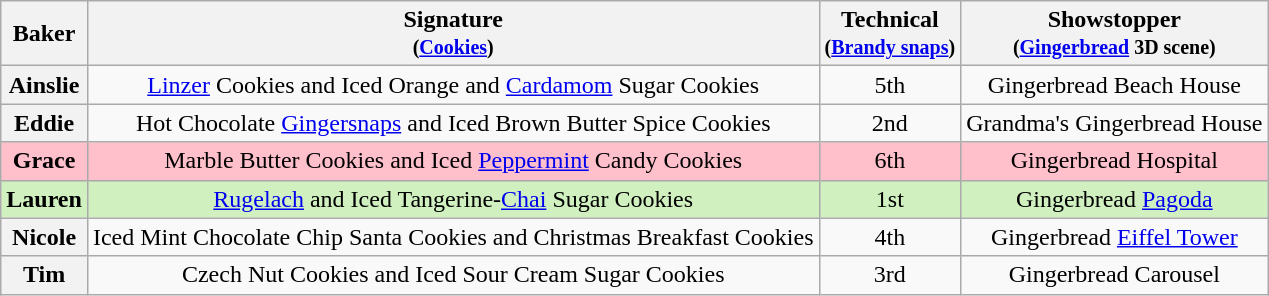<table class="wikitable sortable" style="text-align:center;">
<tr>
<th scope="col">Baker</th>
<th scope="col" class="unsortable">Signature<br><small>(<a href='#'>Cookies</a>)</small></th>
<th scope="col">Technical<br><small>(<a href='#'>Brandy snaps</a>)</small></th>
<th scope="col" class="unsortable">Showstopper<br><small>(<a href='#'>Gingerbread</a> 3D scene)</small></th>
</tr>
<tr>
<th scope="row">Ainslie</th>
<td><a href='#'>Linzer</a> Cookies and Iced Orange and <a href='#'>Cardamom</a> Sugar Cookies</td>
<td>5th</td>
<td>Gingerbread Beach House</td>
</tr>
<tr>
<th scope="row">Eddie</th>
<td>Hot Chocolate <a href='#'>Gingersnaps</a> and Iced Brown Butter Spice Cookies</td>
<td>2nd</td>
<td>Grandma's Gingerbread House</td>
</tr>
<tr style="background:Pink;">
<th scope="row" style="background:Pink;">Grace</th>
<td>Marble Butter Cookies and Iced <a href='#'>Peppermint</a> Candy Cookies</td>
<td>6th</td>
<td>Gingerbread Hospital</td>
</tr>
<tr style="background:#d0f0c0;">
<th scope="row" style="background:#d0f0c0;">Lauren</th>
<td><a href='#'>Rugelach</a> and Iced Tangerine-<a href='#'>Chai</a> Sugar Cookies</td>
<td>1st</td>
<td>Gingerbread <a href='#'>Pagoda</a></td>
</tr>
<tr>
<th scope="row">Nicole</th>
<td>Iced Mint Chocolate Chip Santa Cookies and Christmas Breakfast Cookies</td>
<td>4th</td>
<td>Gingerbread <a href='#'>Eiffel Tower</a></td>
</tr>
<tr>
<th scope="row">Tim</th>
<td>Czech Nut Cookies and Iced Sour Cream Sugar Cookies</td>
<td>3rd</td>
<td>Gingerbread Carousel</td>
</tr>
</table>
